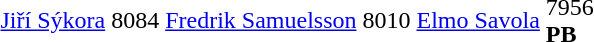<table>
<tr>
<td></td>
<td><a href='#'>Jiří Sýkora</a> <br> </td>
<td>8084</td>
<td><a href='#'>Fredrik Samuelsson</a> <br> </td>
<td>8010</td>
<td><a href='#'>Elmo Savola</a> <br> </td>
<td>7956<br><strong>PB</strong></td>
</tr>
</table>
